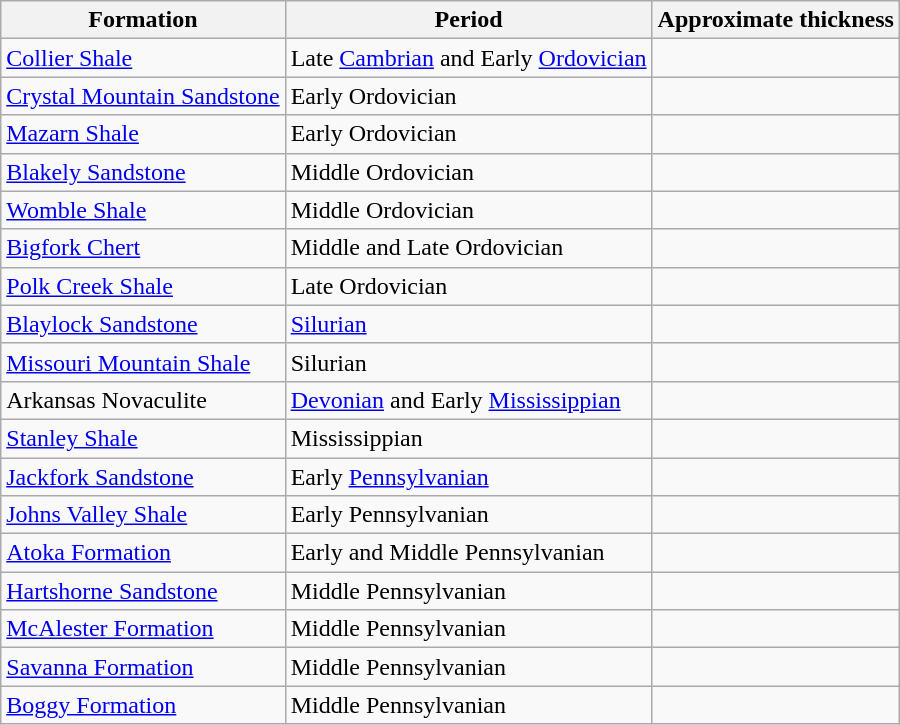<table class="wikitable sortable">
<tr>
<th>Formation</th>
<th>Period</th>
<th>Approximate thickness</th>
</tr>
<tr>
<td><a href='#'>Collier Shale</a></td>
<td>Late <a href='#'>Cambrian</a> and Early <a href='#'>Ordovician</a></td>
<td></td>
</tr>
<tr>
<td><a href='#'>Crystal Mountain Sandstone</a></td>
<td>Early Ordovician</td>
<td></td>
</tr>
<tr>
<td><a href='#'>Mazarn Shale</a></td>
<td>Early Ordovician</td>
<td></td>
</tr>
<tr>
<td><a href='#'>Blakely Sandstone</a></td>
<td>Middle Ordovician</td>
<td></td>
</tr>
<tr>
<td><a href='#'>Womble Shale</a></td>
<td>Middle Ordovician</td>
<td></td>
</tr>
<tr>
<td><a href='#'>Bigfork Chert</a></td>
<td>Middle and Late Ordovician</td>
<td></td>
</tr>
<tr>
<td><a href='#'>Polk Creek Shale</a></td>
<td>Late Ordovician</td>
<td></td>
</tr>
<tr>
<td><a href='#'>Blaylock Sandstone</a></td>
<td><a href='#'>Silurian</a></td>
<td></td>
</tr>
<tr>
<td><a href='#'>Missouri Mountain Shale</a></td>
<td>Silurian</td>
<td></td>
</tr>
<tr>
<td>Arkansas Novaculite</td>
<td><a href='#'>Devonian</a> and Early <a href='#'>Mississippian</a></td>
<td></td>
</tr>
<tr>
<td><a href='#'>Stanley Shale</a></td>
<td>Mississippian</td>
<td></td>
</tr>
<tr>
<td><a href='#'>Jackfork Sandstone</a></td>
<td>Early <a href='#'>Pennsylvanian</a></td>
<td></td>
</tr>
<tr>
<td><a href='#'>Johns Valley Shale</a></td>
<td>Early Pennsylvanian</td>
<td></td>
</tr>
<tr>
<td><a href='#'>Atoka Formation</a></td>
<td>Early and Middle Pennsylvanian</td>
<td></td>
</tr>
<tr>
<td><a href='#'>Hartshorne Sandstone</a></td>
<td>Middle Pennsylvanian</td>
<td></td>
</tr>
<tr>
<td><a href='#'>McAlester Formation</a></td>
<td>Middle Pennsylvanian</td>
<td></td>
</tr>
<tr>
<td><a href='#'>Savanna Formation</a></td>
<td>Middle Pennsylvanian</td>
<td></td>
</tr>
<tr>
<td><a href='#'>Boggy Formation</a></td>
<td>Middle Pennsylvanian</td>
<td></td>
</tr>
</table>
